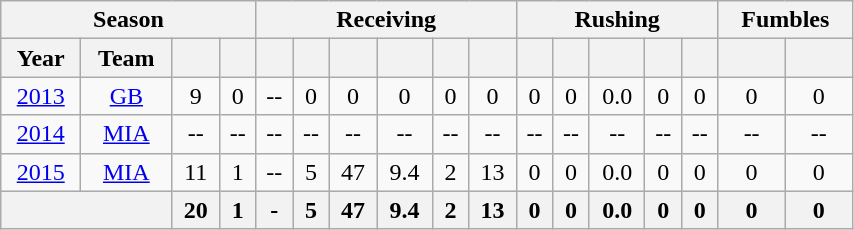<table class= "wikitable sortable" float="left" border="1" style="text-align:center; width:45%;">
<tr>
<th colspan=4>Season</th>
<th colspan=6>Receiving</th>
<th colspan=5>Rushing</th>
<th colspan=2>Fumbles</th>
</tr>
<tr>
<th>Year</th>
<th>Team</th>
<th></th>
<th></th>
<th></th>
<th></th>
<th></th>
<th></th>
<th></th>
<th></th>
<th></th>
<th></th>
<th></th>
<th></th>
<th></th>
<th></th>
<th></th>
</tr>
<tr>
<td><a href='#'>2013</a></td>
<td><a href='#'>GB</a></td>
<td>9</td>
<td>0</td>
<td>--</td>
<td>0</td>
<td>0</td>
<td>0</td>
<td>0</td>
<td>0</td>
<td>0</td>
<td>0</td>
<td>0.0</td>
<td>0</td>
<td>0</td>
<td>0</td>
<td>0</td>
</tr>
<tr>
<td><a href='#'>2014</a></td>
<td><a href='#'>MIA</a></td>
<td>--</td>
<td>--</td>
<td>--</td>
<td>--</td>
<td>--</td>
<td>--</td>
<td>--</td>
<td>--</td>
<td>--</td>
<td>--</td>
<td>--</td>
<td>--</td>
<td>--</td>
<td>--</td>
<td>--</td>
</tr>
<tr>
<td><a href='#'>2015</a></td>
<td><a href='#'>MIA</a></td>
<td>11</td>
<td>1</td>
<td>--</td>
<td>5</td>
<td>47</td>
<td>9.4</td>
<td>2</td>
<td>13</td>
<td>0</td>
<td>0</td>
<td>0.0</td>
<td>0</td>
<td>0</td>
<td>0</td>
<td>0</td>
</tr>
<tr class="sortbottom" style="background:#eee;">
<th colspan="2"></th>
<th>20</th>
<th>1</th>
<th>-</th>
<th>5</th>
<th>47</th>
<th>9.4</th>
<th>2</th>
<th>13</th>
<th>0</th>
<th>0</th>
<th>0.0</th>
<th>0</th>
<th>0</th>
<th>0</th>
<th>0</th>
</tr>
</table>
